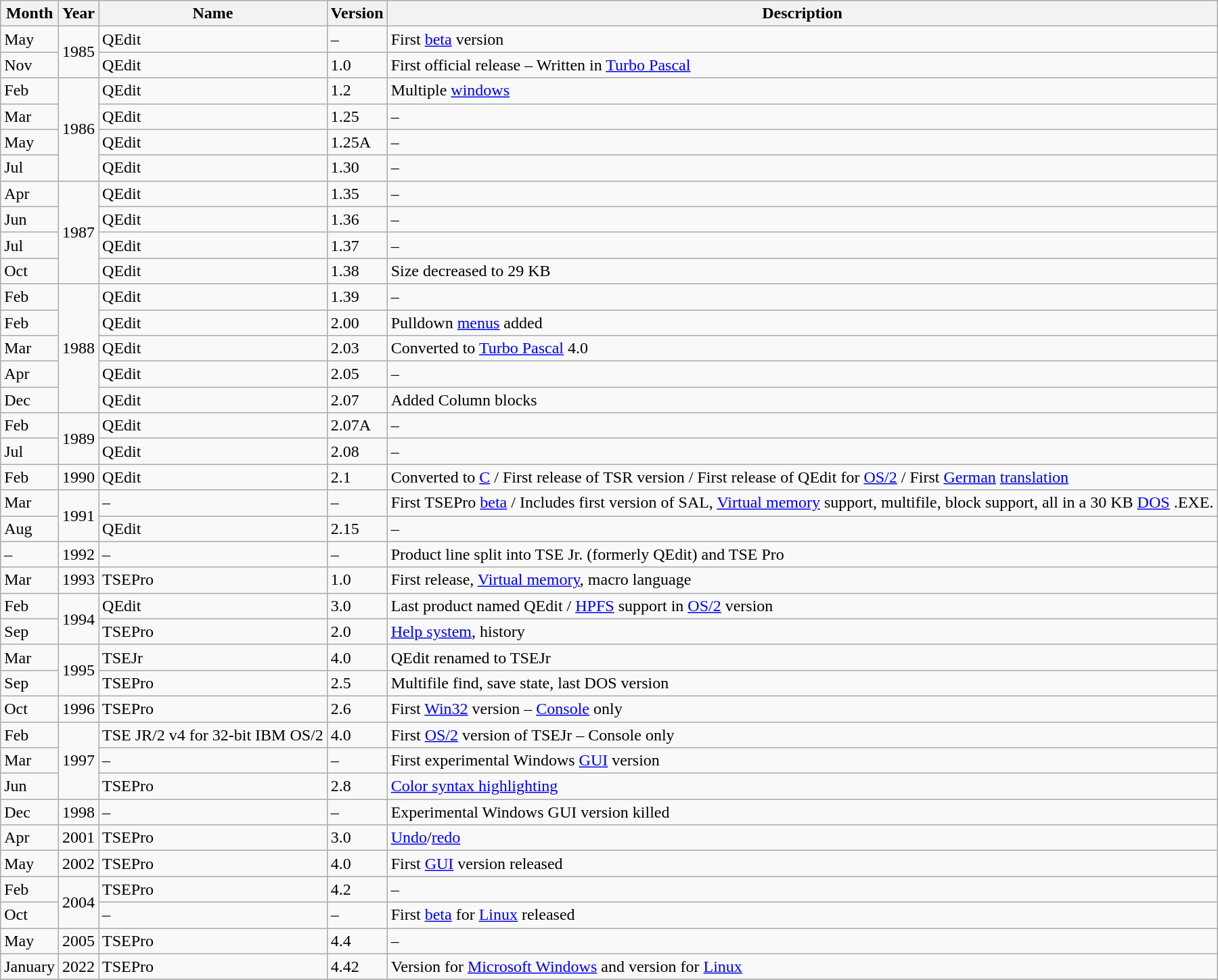<table class="wikitable">
<tr>
<th>Month</th>
<th>Year</th>
<th>Name</th>
<th>Version</th>
<th>Description</th>
</tr>
<tr>
<td>May</td>
<td rowspan="2">1985</td>
<td>QEdit</td>
<td>–</td>
<td>First <a href='#'>beta</a> version</td>
</tr>
<tr>
<td>Nov</td>
<td>QEdit</td>
<td>1.0</td>
<td>First official release – Written in <a href='#'>Turbo Pascal</a></td>
</tr>
<tr>
<td>Feb</td>
<td rowspan="4">1986</td>
<td>QEdit</td>
<td>1.2</td>
<td>Multiple <a href='#'>windows</a></td>
</tr>
<tr>
<td>Mar</td>
<td>QEdit</td>
<td>1.25</td>
<td>–</td>
</tr>
<tr>
<td>May</td>
<td>QEdit</td>
<td>1.25A</td>
<td>–</td>
</tr>
<tr>
<td>Jul</td>
<td>QEdit</td>
<td>1.30</td>
<td>–</td>
</tr>
<tr>
<td>Apr</td>
<td rowspan="4">1987</td>
<td>QEdit</td>
<td>1.35</td>
<td>–</td>
</tr>
<tr>
<td>Jun</td>
<td>QEdit</td>
<td>1.36</td>
<td>–</td>
</tr>
<tr>
<td>Jul</td>
<td>QEdit</td>
<td>1.37</td>
<td>–</td>
</tr>
<tr>
<td>Oct</td>
<td>QEdit</td>
<td>1.38</td>
<td>Size decreased to 29 KB</td>
</tr>
<tr>
<td>Feb</td>
<td rowspan="5">1988</td>
<td>QEdit</td>
<td>1.39</td>
<td>–</td>
</tr>
<tr>
<td>Feb</td>
<td>QEdit</td>
<td>2.00</td>
<td>Pulldown <a href='#'>menus</a> added</td>
</tr>
<tr>
<td>Mar</td>
<td>QEdit</td>
<td>2.03</td>
<td>Converted to <a href='#'>Turbo Pascal</a> 4.0</td>
</tr>
<tr>
<td>Apr</td>
<td>QEdit</td>
<td>2.05</td>
<td>–</td>
</tr>
<tr>
<td>Dec</td>
<td>QEdit</td>
<td>2.07</td>
<td>Added Column blocks</td>
</tr>
<tr>
<td>Feb</td>
<td rowspan="2">1989</td>
<td>QEdit</td>
<td>2.07A</td>
<td>–</td>
</tr>
<tr>
<td>Jul</td>
<td>QEdit</td>
<td>2.08</td>
<td>–</td>
</tr>
<tr>
<td>Feb</td>
<td>1990</td>
<td>QEdit</td>
<td>2.1</td>
<td>Converted to <a href='#'>C</a> / First release of TSR version / First release of QEdit for <a href='#'>OS/2</a> / First <a href='#'>German</a> <a href='#'>translation</a></td>
</tr>
<tr>
<td>Mar</td>
<td rowspan="2">1991</td>
<td>–</td>
<td>–</td>
<td>First TSEPro <a href='#'>beta</a> / Includes first version of SAL, <a href='#'>Virtual memory</a> support, multifile, block support, all in a 30 KB <a href='#'>DOS</a> .EXE.</td>
</tr>
<tr>
<td>Aug</td>
<td>QEdit</td>
<td>2.15</td>
<td>–</td>
</tr>
<tr>
<td>–</td>
<td>1992</td>
<td>–</td>
<td>–</td>
<td>Product line split into TSE Jr. (formerly QEdit) and TSE Pro</td>
</tr>
<tr>
<td>Mar</td>
<td>1993</td>
<td>TSEPro</td>
<td>1.0</td>
<td>First release, <a href='#'>Virtual memory</a>, macro language</td>
</tr>
<tr>
<td>Feb</td>
<td rowspan="2">1994</td>
<td>QEdit</td>
<td>3.0</td>
<td>Last product named QEdit / <a href='#'>HPFS</a> support in <a href='#'>OS/2</a> version</td>
</tr>
<tr>
<td>Sep</td>
<td>TSEPro</td>
<td>2.0</td>
<td><a href='#'>Help system</a>, history</td>
</tr>
<tr>
<td>Mar</td>
<td rowspan="2">1995</td>
<td>TSEJr</td>
<td>4.0</td>
<td>QEdit renamed to TSEJr</td>
</tr>
<tr>
<td>Sep</td>
<td>TSEPro</td>
<td>2.5</td>
<td>Multifile find, save state, last DOS version</td>
</tr>
<tr>
<td>Oct</td>
<td>1996</td>
<td>TSEPro</td>
<td>2.6</td>
<td>First <a href='#'>Win32</a> version – <a href='#'>Console</a> only</td>
</tr>
<tr>
<td>Feb</td>
<td rowspan="3">1997</td>
<td>TSE JR/2 v4 for 32-bit IBM OS/2</td>
<td>4.0</td>
<td>First <a href='#'>OS/2</a> version of TSEJr – Console only</td>
</tr>
<tr>
<td>Mar</td>
<td>–</td>
<td>–</td>
<td>First experimental Windows <a href='#'>GUI</a> version</td>
</tr>
<tr>
<td>Jun</td>
<td>TSEPro</td>
<td>2.8</td>
<td><a href='#'>Color syntax highlighting</a></td>
</tr>
<tr>
<td>Dec</td>
<td>1998</td>
<td>–</td>
<td>–</td>
<td>Experimental Windows GUI version killed</td>
</tr>
<tr>
<td>Apr</td>
<td>2001</td>
<td>TSEPro</td>
<td>3.0</td>
<td><a href='#'>Undo</a>/<a href='#'>redo</a></td>
</tr>
<tr>
<td>May</td>
<td>2002</td>
<td>TSEPro</td>
<td>4.0</td>
<td>First <a href='#'>GUI</a> version released</td>
</tr>
<tr>
<td>Feb</td>
<td rowspan="2">2004</td>
<td>TSEPro</td>
<td>4.2</td>
<td>–</td>
</tr>
<tr>
<td>Oct</td>
<td>–</td>
<td>–</td>
<td>First <a href='#'>beta</a> for <a href='#'>Linux</a> released</td>
</tr>
<tr>
<td>May</td>
<td>2005</td>
<td>TSEPro</td>
<td>4.4</td>
<td>–</td>
</tr>
<tr>
<td>January</td>
<td>2022</td>
<td>TSEPro</td>
<td>4.42</td>
<td>Version for <a href='#'>Microsoft Windows</a> and version for <a href='#'>Linux</a></td>
</tr>
<tr>
</tr>
</table>
